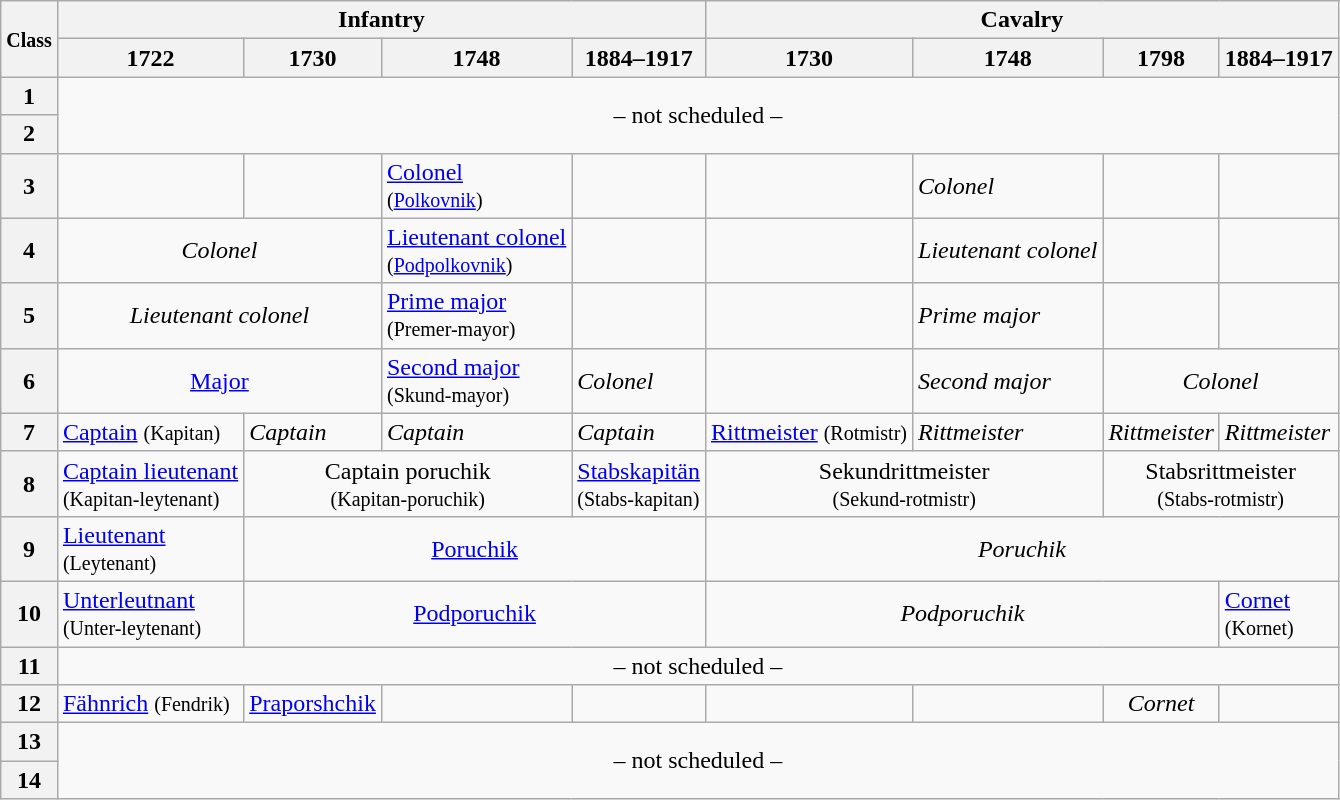<table class="wikitable">
<tr>
<th rowspan="2"><small>Class</small></th>
<th colspan="4"><span>Infantry</span></th>
<th colspan="4"><span>Cavalry</span></th>
</tr>
<tr>
<th>1722</th>
<th>1730</th>
<th>1748</th>
<th>1884–1917</th>
<th>1730</th>
<th>1748</th>
<th>1798</th>
<th>1884–1917</th>
</tr>
<tr style="text-align: center;">
<th>1</th>
<td colspan="8" rowspan="2">– not scheduled –</td>
</tr>
<tr align="center">
<th>2</th>
</tr>
<tr style="text-align: center;">
<th>3</th>
<td></td>
<td></td>
<td align="left"><a href='#'>Colonel</a> <br><small>(<a href='#'>Polkovnik</a>)</small></td>
<td></td>
<td></td>
<td align="left"><em>Colonel</em></td>
<td></td>
<td></td>
</tr>
<tr style="text-align:center;">
<th>4</th>
<td colspan="2"><em>Colonel</em></td>
<td align="left"><a href='#'>Lieutenant colonel</a> <br><small>(<a href='#'>Podpolkovnik</a>)</small></td>
<td></td>
<td></td>
<td align="left"><em>Lieutenant colonel</em></td>
<td></td>
<td></td>
</tr>
<tr style="text-align:center;">
<th>5</th>
<td colspan="2"><em>Lieutenant colonel</em></td>
<td align="left"><a href='#'>Prime major</a> <br><small>(Premer-mayor)</small></td>
<td></td>
<td></td>
<td align="left"><em>Prime major</em></td>
<td></td>
<td></td>
</tr>
<tr style="text-align: center;">
<th>6</th>
<td colspan="2"><a href='#'>Major</a></td>
<td align="left"><a href='#'>Second major</a><br><small>(Skund-mayor)</small></td>
<td align="left"><em>Colonel</em></td>
<td></td>
<td align="left"><em>Second major</em></td>
<td colspan="2"><em>Colonel</em></td>
</tr>
<tr style="text-align: left;">
<th>7</th>
<td><a href='#'>Captain</a> <small> (Kapitan)</small></td>
<td><em>Captain</em></td>
<td><em>Captain</em></td>
<td><em>Captain</em></td>
<td><a href='#'>Rittmeister</a> <small>(Rotmistr)</small></td>
<td><em>Rittmeister</em></td>
<td><em>Rittmeister</em></td>
<td><em>Rittmeister</em></td>
</tr>
<tr style="text-align:center;">
<th>8</th>
<td align="left"><a href='#'>Captain lieutenant</a> <br><small>(Kapitan-leytenant)</small></td>
<td colspan="2">Captain poruchik <br><small>(Kapitan-poruchik)</small></td>
<td align="left"><a href='#'>Stabskapitän</a> <br><small>(Stabs-kapitan)</small></td>
<td colspan="2">Sekundrittmeister <br><small>(Sekund-rotmistr)</small></td>
<td colspan="2">Stabsrittmeister <br><small>(Stabs-rotmistr)</small></td>
</tr>
<tr style="text-align:center;">
<th>9</th>
<td align="left"><a href='#'>Lieutenant</a> <br><small>(Leytenant)</small></td>
<td colspan="3"><a href='#'>Poruchik</a></td>
<td colspan="4"><em>Poruchik</em></td>
</tr>
<tr style="text-align:center;">
<th>10</th>
<td align="left"><a href='#'>Unterleutnant</a> <br><small>(Unter-leytenant)</small></td>
<td colspan="3"><a href='#'>Podporuchik</a></td>
<td colspan="3"><em>Podporuchik</em></td>
<td align="left"><a href='#'>Cornet</a> <br><small>(Kornet)</small></td>
</tr>
<tr style="text-align: center;">
<th>11</th>
<td colspan="8">– not scheduled –</td>
</tr>
<tr style="text-align:center;">
<th>12</th>
<td align="left"><a href='#'>Fähnrich</a> <small> (Fendrik)</small></td>
<td align="left"><a href='#'>Praporshchik</a></td>
<td></td>
<td></td>
<td></td>
<td></td>
<td><em>Cornet</em></td>
<td></td>
</tr>
<tr style="text-align:center;">
<th>13</th>
<td colspan="8" rowspan="2">– not scheduled –</td>
</tr>
<tr align="center">
<th>14</th>
</tr>
</table>
